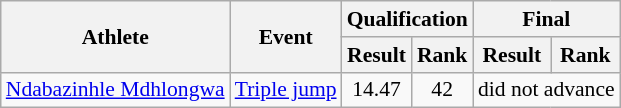<table class=wikitable style=font-size:90%>
<tr>
<th rowspan=2>Athlete</th>
<th rowspan=2>Event</th>
<th colspan=2>Qualification</th>
<th colspan=2>Final</th>
</tr>
<tr>
<th>Result</th>
<th>Rank</th>
<th>Result</th>
<th>Rank</th>
</tr>
<tr>
<td><a href='#'>Ndabazinhle Mdhlongwa</a></td>
<td><a href='#'>Triple jump</a></td>
<td align=center>14.47</td>
<td align=center>42</td>
<td align=center colspan=2>did not advance</td>
</tr>
</table>
